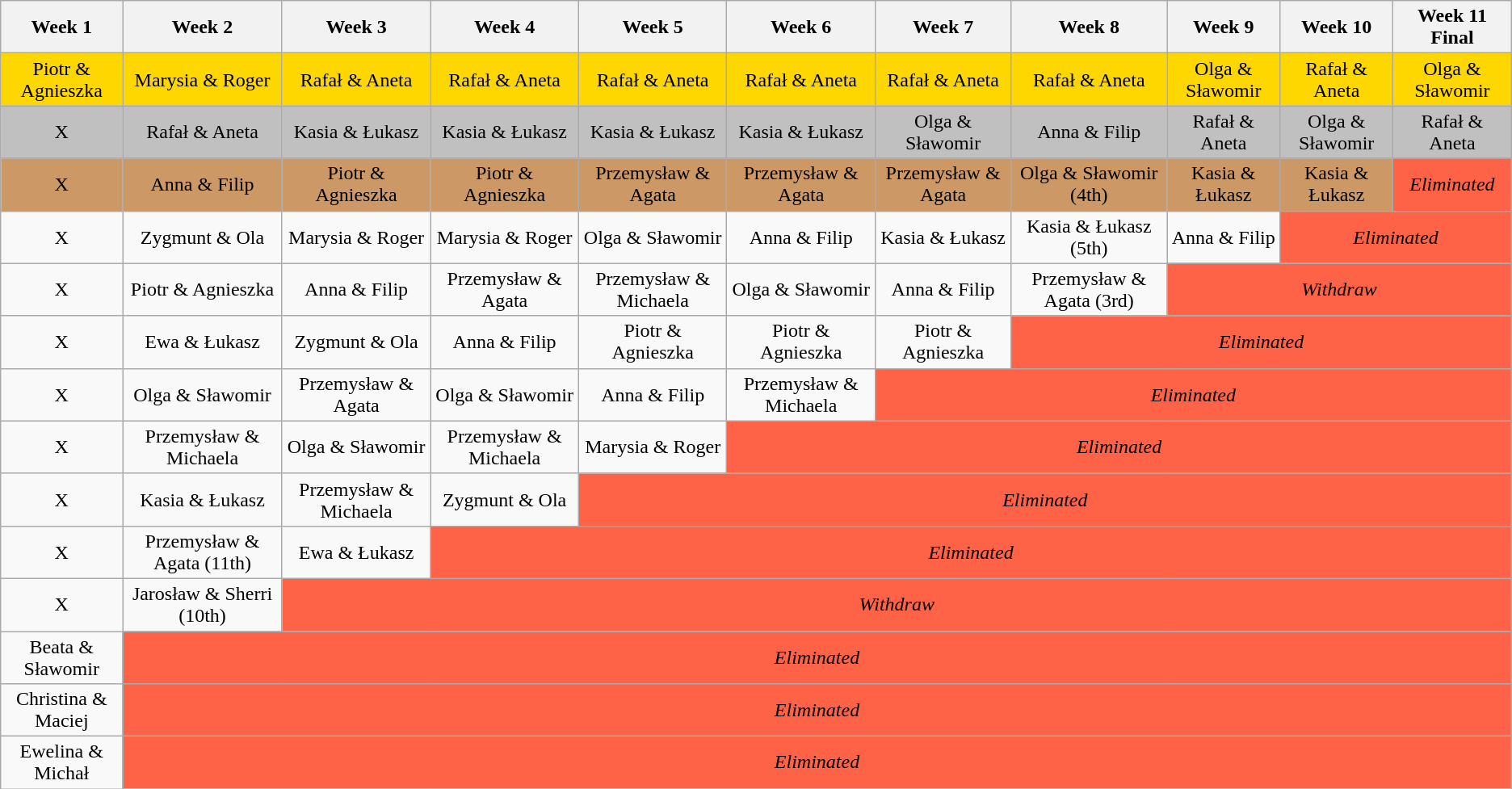<table class="wikitable" style="text-align:center">
<tr>
<th>Week 1</th>
<th>Week 2</th>
<th>Week 3</th>
<th>Week 4</th>
<th>Week 5</th>
<th>Week 6</th>
<th>Week 7</th>
<th>Week 8</th>
<th>Week 9</th>
<th>Week 10</th>
<th>Week 11<br>Final</th>
</tr>
<tr style="background:gold;">
<td>Piotr & Agnieszka</td>
<td>Marysia & Roger</td>
<td>Rafał & Aneta</td>
<td>Rafał & Aneta</td>
<td>Rafał & Aneta</td>
<td>Rafał & Aneta</td>
<td>Rafał & Aneta</td>
<td>Rafał & Aneta</td>
<td>Olga & Sławomir</td>
<td>Rafał & Aneta</td>
<td>Olga & Sławomir</td>
</tr>
<tr style="background:silver;">
<td>X</td>
<td>Rafał & Aneta</td>
<td>Kasia & Łukasz</td>
<td>Kasia & Łukasz</td>
<td>Kasia & Łukasz</td>
<td>Kasia & Łukasz</td>
<td>Olga & Sławomir</td>
<td>Anna & Filip</td>
<td>Rafał & Aneta</td>
<td>Olga & Sławomir</td>
<td>Rafał & Aneta</td>
</tr>
<tr style="background:#c96;">
<td>X</td>
<td>Anna & Filip</td>
<td>Piotr & Agnieszka</td>
<td>Piotr & Agnieszka</td>
<td>Przemysław & Agata</td>
<td>Przemysław & Agata</td>
<td>Przemysław & Agata</td>
<td>Olga & Sławomir (4th)</td>
<td>Kasia & Łukasz</td>
<td>Kasia & Łukasz</td>
<td style="background:tomato" colspan=3><em>Eliminated</em></td>
</tr>
<tr>
<td>X</td>
<td>Zygmunt & Ola</td>
<td>Marysia & Roger</td>
<td>Marysia & Roger</td>
<td>Olga & Sławomir</td>
<td>Anna & Filip</td>
<td>Kasia & Łukasz</td>
<td>Kasia & Łukasz (5th)</td>
<td>Anna & Filip</td>
<td style="background:tomato" colspan=4><em>Eliminated</em></td>
</tr>
<tr>
<td>X</td>
<td>Piotr & Agnieszka</td>
<td>Anna & Filip</td>
<td>Przemysław & Agata</td>
<td>Przemysław & Michaela</td>
<td>Olga & Sławomir</td>
<td>Anna & Filip</td>
<td>Przemysław & Agata (3rd)</td>
<td style="background:tomato" colspan=7><em>Withdraw</em></td>
</tr>
<tr>
<td>X</td>
<td>Ewa & Łukasz</td>
<td>Zygmunt & Ola</td>
<td>Anna & Filip</td>
<td>Piotr & Agnieszka</td>
<td>Piotr & Agnieszka</td>
<td>Piotr & Agnieszka</td>
<td style="background:tomato" colspan=8><em>Eliminated</em></td>
</tr>
<tr>
<td>X</td>
<td>Olga & Sławomir</td>
<td>Przemysław & Agata</td>
<td>Olga & Sławomir</td>
<td>Anna & Filip</td>
<td>Przemysław & Michaela</td>
<td style="background:tomato" colspan=9><em>Eliminated</em></td>
</tr>
<tr>
<td>X</td>
<td>Przemysław & Michaela</td>
<td>Olga & Sławomir</td>
<td>Przemysław & Michaela</td>
<td>Marysia & Roger</td>
<td style="background:tomato" colspan=10><em>Eliminated</em></td>
</tr>
<tr>
<td>X</td>
<td>Kasia & Łukasz</td>
<td>Przemysław & Michaela</td>
<td>Zygmunt & Ola</td>
<td style="background:tomato" colspan=11><em>Eliminated</em></td>
</tr>
<tr>
<td>X</td>
<td>Przemysław & Agata (11th)</td>
<td>Ewa & Łukasz</td>
<td style="background:tomato" colspan=12><em>Eliminated</em></td>
</tr>
<tr>
<td>X</td>
<td>Jarosław & Sherri (10th)</td>
<td style="background:tomato" colspan=13><em>Withdraw</em></td>
</tr>
<tr>
<td>Beata & Sławomir</td>
<td style="background:tomato" colspan=14><em>Eliminated</em></td>
</tr>
<tr>
<td>Christina & Maciej</td>
<td style="background:tomato" colspan=14><em>Eliminated</em></td>
</tr>
<tr>
<td>Ewelina & Michał</td>
<td style="background:tomato" colspan=14><em>Eliminated</em></td>
</tr>
</table>
